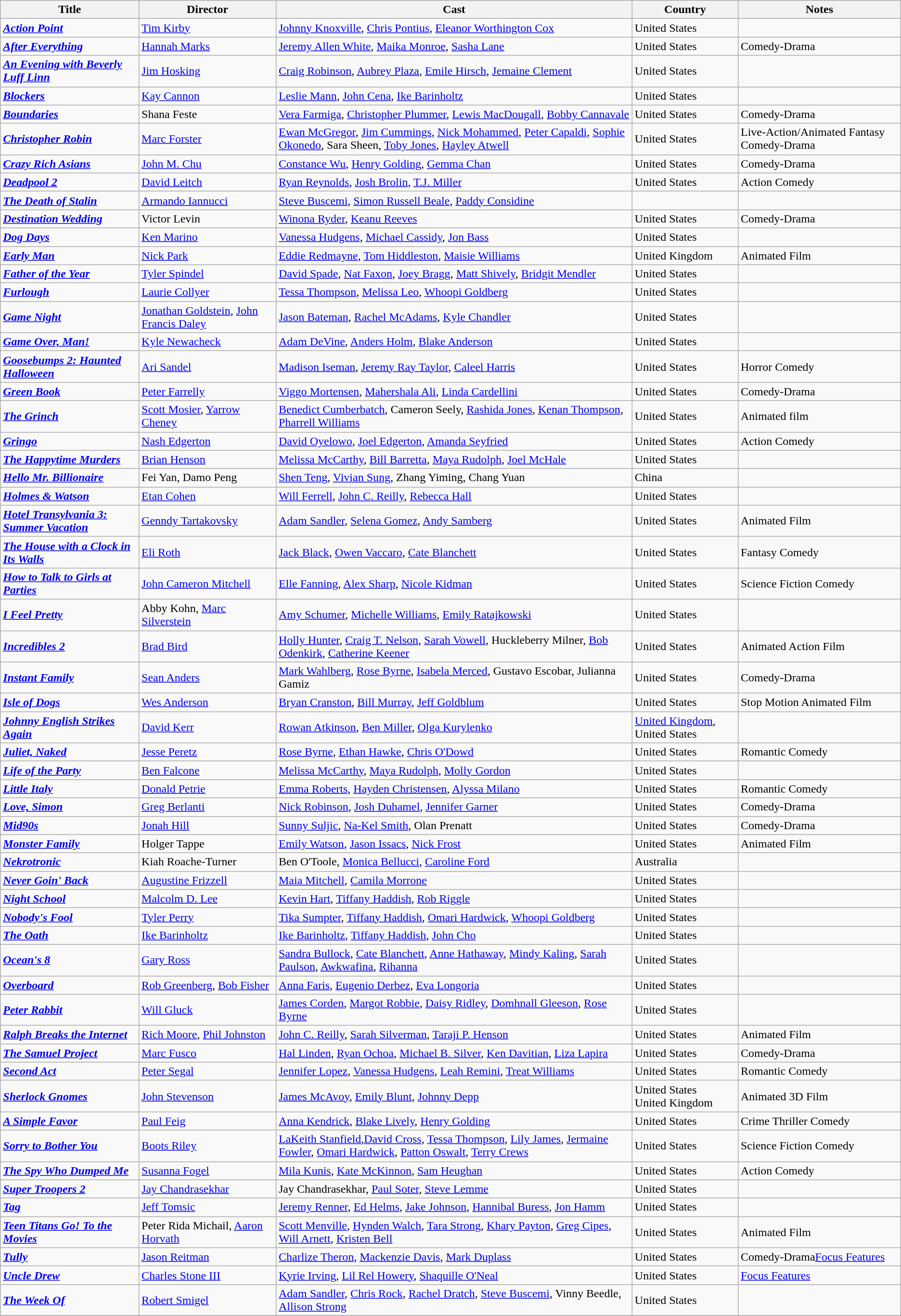<table class="wikitable sortable">
<tr>
<th>Title</th>
<th>Director</th>
<th>Cast</th>
<th>Country</th>
<th>Notes</th>
</tr>
<tr>
<td><strong><em><a href='#'>Action Point</a></em></strong></td>
<td><a href='#'>Tim Kirby</a></td>
<td><a href='#'>Johnny Knoxville</a>, <a href='#'>Chris Pontius</a>, <a href='#'>Eleanor Worthington Cox</a></td>
<td>United States</td>
<td></td>
</tr>
<tr>
<td><strong><em><a href='#'>After Everything</a></em></strong></td>
<td><a href='#'>Hannah Marks</a></td>
<td><a href='#'>Jeremy Allen White</a>, <a href='#'>Maika Monroe</a>, <a href='#'>Sasha Lane</a></td>
<td>United States</td>
<td>Comedy-Drama</td>
</tr>
<tr>
<td><strong><em><a href='#'>An Evening with Beverly Luff Linn</a></em></strong></td>
<td><a href='#'>Jim Hosking</a></td>
<td><a href='#'>Craig Robinson</a>, <a href='#'>Aubrey Plaza</a>, <a href='#'>Emile Hirsch</a>, <a href='#'>Jemaine Clement</a></td>
<td>United States</td>
<td></td>
</tr>
<tr>
<td><strong><em><a href='#'>Blockers</a></em></strong></td>
<td><a href='#'>Kay Cannon</a></td>
<td><a href='#'>Leslie Mann</a>, <a href='#'>John Cena</a>, <a href='#'>Ike Barinholtz</a></td>
<td>United States</td>
<td></td>
</tr>
<tr>
<td><strong><em><a href='#'>Boundaries</a></em></strong></td>
<td>Shana Feste</td>
<td><a href='#'>Vera Farmiga</a>, <a href='#'>Christopher Plummer</a>, <a href='#'>Lewis MacDougall</a>, <a href='#'>Bobby Cannavale</a></td>
<td>United States</td>
<td>Comedy-Drama</td>
</tr>
<tr>
<td><strong><em><a href='#'>Christopher Robin</a></em></strong></td>
<td><a href='#'>Marc Forster</a></td>
<td><a href='#'>Ewan McGregor</a>, <a href='#'>Jim Cummings</a>, <a href='#'>Nick Mohammed</a>, <a href='#'>Peter Capaldi</a>, <a href='#'>Sophie Okonedo</a>, Sara Sheen, <a href='#'>Toby Jones</a>, <a href='#'>Hayley Atwell</a></td>
<td>United States</td>
<td>Live-Action/Animated Fantasy Comedy-Drama</td>
</tr>
<tr>
<td><strong><em><a href='#'>Crazy Rich Asians</a></em></strong></td>
<td><a href='#'>John M. Chu</a></td>
<td><a href='#'>Constance Wu</a>, <a href='#'>Henry Golding</a>, <a href='#'>Gemma Chan</a></td>
<td>United States</td>
<td>Comedy-Drama</td>
</tr>
<tr>
<td><strong><em><a href='#'>Deadpool 2</a></em></strong></td>
<td><a href='#'>David Leitch</a></td>
<td><a href='#'>Ryan Reynolds</a>, <a href='#'>Josh Brolin</a>, <a href='#'>T.J. Miller</a></td>
<td>United States</td>
<td>Action Comedy</td>
</tr>
<tr>
<td><strong><em><a href='#'>The Death of Stalin</a></em></strong></td>
<td><a href='#'>Armando Iannucci</a></td>
<td><a href='#'>Steve Buscemi</a>, <a href='#'>Simon Russell Beale</a>, <a href='#'>Paddy Considine</a></td>
<td></td>
<td></td>
</tr>
<tr>
<td><strong><em><a href='#'>Destination Wedding</a></em></strong></td>
<td>Victor Levin</td>
<td><a href='#'>Winona Ryder</a>, <a href='#'>Keanu Reeves</a></td>
<td>United States</td>
<td>Comedy-Drama</td>
</tr>
<tr>
<td><strong><em><a href='#'>Dog Days</a></em></strong></td>
<td><a href='#'>Ken Marino</a></td>
<td><a href='#'>Vanessa Hudgens</a>, <a href='#'>Michael Cassidy</a>, <a href='#'>Jon Bass</a></td>
<td>United States</td>
<td></td>
</tr>
<tr>
<td><strong><em><a href='#'>Early Man</a></em></strong></td>
<td><a href='#'>Nick Park</a></td>
<td><a href='#'>Eddie Redmayne</a>, <a href='#'>Tom Hiddleston</a>, <a href='#'>Maisie Williams</a></td>
<td>United Kingdom</td>
<td>Animated Film</td>
</tr>
<tr>
<td><strong><em><a href='#'>Father of the Year</a></em></strong></td>
<td><a href='#'>Tyler Spindel</a></td>
<td><a href='#'>David Spade</a>, <a href='#'>Nat Faxon</a>, <a href='#'>Joey Bragg</a>, <a href='#'>Matt Shively</a>, <a href='#'>Bridgit Mendler</a></td>
<td>United States</td>
<td></td>
</tr>
<tr>
<td><strong><em><a href='#'>Furlough</a></em></strong></td>
<td><a href='#'>Laurie Collyer</a></td>
<td><a href='#'>Tessa Thompson</a>, <a href='#'>Melissa Leo</a>, <a href='#'>Whoopi Goldberg</a></td>
<td>United States</td>
<td></td>
</tr>
<tr>
<td><strong><em><a href='#'>Game Night</a></em></strong></td>
<td><a href='#'>Jonathan Goldstein</a>, <a href='#'>John Francis Daley</a></td>
<td><a href='#'>Jason Bateman</a>, <a href='#'>Rachel McAdams</a>, <a href='#'>Kyle Chandler</a></td>
<td>United States</td>
<td></td>
</tr>
<tr>
<td><strong><em><a href='#'>Game Over, Man!</a></em></strong></td>
<td><a href='#'>Kyle Newacheck</a></td>
<td><a href='#'>Adam DeVine</a>, <a href='#'>Anders Holm</a>, <a href='#'>Blake Anderson</a></td>
<td>United States</td>
<td></td>
</tr>
<tr>
<td><strong><em><a href='#'>Goosebumps 2: Haunted Halloween</a></em></strong></td>
<td><a href='#'>Ari Sandel</a></td>
<td><a href='#'>Madison Iseman</a>, <a href='#'>Jeremy Ray Taylor</a>, <a href='#'>Caleel Harris</a></td>
<td>United States</td>
<td>Horror Comedy</td>
</tr>
<tr>
<td><strong><em><a href='#'>Green Book</a></em></strong></td>
<td><a href='#'>Peter Farrelly</a></td>
<td><a href='#'>Viggo Mortensen</a>, <a href='#'>Mahershala Ali</a>, <a href='#'>Linda Cardellini</a></td>
<td>United States</td>
<td>Comedy-Drama</td>
</tr>
<tr>
<td><strong><em><a href='#'>The Grinch</a></em></strong></td>
<td><a href='#'>Scott Mosier</a>, <a href='#'>Yarrow Cheney</a></td>
<td><a href='#'>Benedict Cumberbatch</a>, Cameron Seely, <a href='#'>Rashida Jones</a>, <a href='#'>Kenan Thompson</a>, <a href='#'>Pharrell Williams</a></td>
<td>United States</td>
<td>Animated film</td>
</tr>
<tr>
<td><strong><em><a href='#'>Gringo</a></em></strong></td>
<td><a href='#'>Nash Edgerton</a></td>
<td><a href='#'>David Oyelowo</a>, <a href='#'>Joel Edgerton</a>, <a href='#'>Amanda Seyfried</a></td>
<td>United States</td>
<td>Action Comedy</td>
</tr>
<tr>
<td><strong><em><a href='#'>The Happytime Murders</a></em></strong></td>
<td><a href='#'>Brian Henson</a></td>
<td><a href='#'>Melissa McCarthy</a>, <a href='#'>Bill Barretta</a>, <a href='#'>Maya Rudolph</a>, <a href='#'>Joel McHale</a></td>
<td>United States</td>
<td></td>
</tr>
<tr>
<td><strong><em><a href='#'>Hello Mr. Billionaire</a></em></strong></td>
<td>Fei Yan, Damo Peng</td>
<td><a href='#'>Shen Teng</a>, <a href='#'>Vivian Sung</a>, Zhang Yiming, Chang Yuan</td>
<td>China</td>
<td></td>
</tr>
<tr>
<td><strong><em><a href='#'>Holmes & Watson</a></em></strong></td>
<td><a href='#'>Etan Cohen</a></td>
<td><a href='#'>Will Ferrell</a>, <a href='#'>John C. Reilly</a>, <a href='#'>Rebecca Hall</a></td>
<td>United States</td>
<td></td>
</tr>
<tr>
<td><strong><em><a href='#'>Hotel Transylvania 3: Summer Vacation</a></em></strong></td>
<td><a href='#'>Genndy Tartakovsky</a></td>
<td><a href='#'>Adam Sandler</a>, <a href='#'>Selena Gomez</a>, <a href='#'>Andy Samberg</a></td>
<td>United States</td>
<td>Animated Film</td>
</tr>
<tr>
<td><strong><em><a href='#'>The House with a Clock in Its Walls</a></em></strong></td>
<td><a href='#'>Eli Roth</a></td>
<td><a href='#'>Jack Black</a>, <a href='#'>Owen Vaccaro</a>, <a href='#'>Cate Blanchett</a></td>
<td>United States</td>
<td>Fantasy Comedy</td>
</tr>
<tr>
<td><strong><em><a href='#'>How to Talk to Girls at Parties</a></em></strong></td>
<td><a href='#'>John Cameron Mitchell</a></td>
<td><a href='#'>Elle Fanning</a>, <a href='#'>Alex Sharp</a>, <a href='#'>Nicole Kidman</a></td>
<td>United States</td>
<td>Science Fiction Comedy</td>
</tr>
<tr>
<td><strong><em><a href='#'>I Feel Pretty</a></em></strong></td>
<td>Abby Kohn, <a href='#'>Marc Silverstein</a></td>
<td><a href='#'>Amy Schumer</a>, <a href='#'>Michelle Williams</a>, <a href='#'>Emily Ratajkowski</a></td>
<td>United States</td>
<td></td>
</tr>
<tr>
<td><strong><em><a href='#'>Incredibles 2</a></em></strong></td>
<td><a href='#'>Brad Bird</a></td>
<td><a href='#'>Holly Hunter</a>, <a href='#'>Craig T. Nelson</a>, <a href='#'>Sarah Vowell</a>, Huckleberry Milner, <a href='#'>Bob Odenkirk</a>, <a href='#'>Catherine Keener</a></td>
<td>United States</td>
<td>Animated Action Film</td>
</tr>
<tr>
<td><strong><em><a href='#'>Instant Family</a></em></strong></td>
<td><a href='#'>Sean Anders</a></td>
<td><a href='#'>Mark Wahlberg</a>, <a href='#'>Rose Byrne</a>, <a href='#'>Isabela Merced</a>, Gustavo Escobar, Julianna Gamiz</td>
<td>United States</td>
<td>Comedy-Drama</td>
</tr>
<tr>
<td><strong><em><a href='#'>Isle of Dogs</a></em></strong></td>
<td><a href='#'>Wes Anderson</a></td>
<td><a href='#'>Bryan Cranston</a>, <a href='#'>Bill Murray</a>, <a href='#'>Jeff Goldblum</a></td>
<td>United States</td>
<td>Stop Motion Animated Film</td>
</tr>
<tr>
<td><strong><em><a href='#'>Johnny English Strikes Again</a></em></strong></td>
<td><a href='#'>David Kerr</a></td>
<td><a href='#'>Rowan Atkinson</a>, <a href='#'>Ben Miller</a>, <a href='#'>Olga Kurylenko</a></td>
<td><a href='#'>United Kingdom</a>, United States</td>
<td></td>
</tr>
<tr>
<td><strong><em><a href='#'>Juliet, Naked</a></em></strong></td>
<td><a href='#'>Jesse Peretz</a></td>
<td><a href='#'>Rose Byrne</a>, <a href='#'>Ethan Hawke</a>, <a href='#'>Chris O'Dowd</a></td>
<td>United States</td>
<td>Romantic Comedy</td>
</tr>
<tr>
<td><strong><em><a href='#'>Life of the Party</a></em></strong></td>
<td><a href='#'>Ben Falcone</a></td>
<td><a href='#'>Melissa McCarthy</a>, <a href='#'>Maya Rudolph</a>, <a href='#'>Molly Gordon</a></td>
<td>United States</td>
<td></td>
</tr>
<tr>
<td><strong><em><a href='#'>Little Italy</a></em></strong></td>
<td><a href='#'>Donald Petrie</a></td>
<td><a href='#'>Emma Roberts</a>, <a href='#'>Hayden Christensen</a>, <a href='#'>Alyssa Milano</a></td>
<td>United States</td>
<td>Romantic Comedy</td>
</tr>
<tr>
<td><strong><em><a href='#'>Love, Simon</a></em></strong></td>
<td><a href='#'>Greg Berlanti</a></td>
<td><a href='#'>Nick Robinson</a>, <a href='#'>Josh Duhamel</a>, <a href='#'>Jennifer Garner</a></td>
<td>United States</td>
<td>Comedy-Drama</td>
</tr>
<tr>
<td><strong><em><a href='#'>Mid90s</a></em></strong></td>
<td><a href='#'>Jonah Hill</a></td>
<td><a href='#'>Sunny Suljic</a>, <a href='#'>Na-Kel Smith</a>, Olan Prenatt</td>
<td>United States</td>
<td>Comedy-Drama</td>
</tr>
<tr>
<td><strong><em><a href='#'>Monster Family</a></em></strong></td>
<td>Holger Tappe</td>
<td><a href='#'>Emily Watson</a>, <a href='#'>Jason Issacs</a>, <a href='#'>Nick Frost</a></td>
<td>United States</td>
<td>Animated Film</td>
</tr>
<tr>
<td><strong><em><a href='#'>Nekrotronic</a></em></strong></td>
<td>Kiah Roache-Turner</td>
<td>Ben O'Toole, <a href='#'>Monica Bellucci</a>, <a href='#'>Caroline Ford</a></td>
<td>Australia</td>
<td></td>
</tr>
<tr>
<td><strong><em><a href='#'>Never Goin' Back</a></em></strong></td>
<td><a href='#'>Augustine Frizzell</a></td>
<td><a href='#'>Maia Mitchell</a>, <a href='#'>Camila Morrone</a></td>
<td>United States</td>
<td></td>
</tr>
<tr>
<td><strong><em><a href='#'>Night School</a></em></strong></td>
<td><a href='#'>Malcolm D. Lee</a></td>
<td><a href='#'>Kevin Hart</a>, <a href='#'>Tiffany Haddish</a>, <a href='#'>Rob Riggle</a></td>
<td>United States</td>
<td></td>
</tr>
<tr>
<td><strong><em><a href='#'>Nobody's Fool</a></em></strong></td>
<td><a href='#'>Tyler Perry</a></td>
<td><a href='#'>Tika Sumpter</a>, <a href='#'>Tiffany Haddish</a>, <a href='#'>Omari Hardwick</a>, <a href='#'>Whoopi Goldberg</a></td>
<td>United States</td>
<td></td>
</tr>
<tr>
<td><strong><em><a href='#'>The Oath</a></em></strong></td>
<td><a href='#'>Ike Barinholtz</a></td>
<td><a href='#'>Ike Barinholtz</a>, <a href='#'>Tiffany Haddish</a>, <a href='#'>John Cho</a></td>
<td>United States</td>
<td></td>
</tr>
<tr>
<td><strong><em><a href='#'>Ocean's 8</a></em></strong></td>
<td><a href='#'>Gary Ross</a></td>
<td><a href='#'>Sandra Bullock</a>, <a href='#'>Cate Blanchett</a>, <a href='#'>Anne Hathaway</a>, <a href='#'>Mindy Kaling</a>, <a href='#'>Sarah Paulson</a>, <a href='#'>Awkwafina</a>, <a href='#'>Rihanna</a></td>
<td>United States</td>
<td></td>
</tr>
<tr>
<td><strong><em><a href='#'>Overboard</a></em></strong></td>
<td><a href='#'>Rob Greenberg</a>, <a href='#'>Bob Fisher</a></td>
<td><a href='#'>Anna Faris</a>, <a href='#'>Eugenio Derbez</a>, <a href='#'>Eva Longoria</a></td>
<td>United States</td>
<td></td>
</tr>
<tr>
<td><strong><em><a href='#'>Peter Rabbit</a></em></strong></td>
<td><a href='#'>Will Gluck</a></td>
<td><a href='#'>James Corden</a>, <a href='#'>Margot Robbie</a>, <a href='#'>Daisy Ridley</a>, <a href='#'>Domhnall Gleeson</a>, <a href='#'>Rose Byrne</a></td>
<td>United States</td>
<td></td>
</tr>
<tr>
<td><strong><em><a href='#'>Ralph Breaks the Internet</a></em></strong></td>
<td><a href='#'>Rich Moore</a>, <a href='#'>Phil Johnston</a></td>
<td><a href='#'>John C. Reilly</a>, <a href='#'>Sarah Silverman</a>, <a href='#'>Taraji P. Henson</a></td>
<td>United States</td>
<td>Animated Film</td>
</tr>
<tr>
<td><strong><em><a href='#'>The Samuel Project</a></em></strong></td>
<td><a href='#'>Marc Fusco</a></td>
<td><a href='#'>Hal Linden</a>, <a href='#'>Ryan Ochoa</a>, <a href='#'>Michael B. Silver</a>, <a href='#'>Ken Davitian</a>, <a href='#'>Liza Lapira</a></td>
<td>United States</td>
<td>Comedy-Drama</td>
</tr>
<tr>
<td><strong><em><a href='#'>Second Act</a></em></strong></td>
<td><a href='#'>Peter Segal</a></td>
<td><a href='#'>Jennifer Lopez</a>, <a href='#'>Vanessa Hudgens</a>, <a href='#'>Leah Remini</a>, <a href='#'>Treat Williams</a></td>
<td>United States</td>
<td>Romantic Comedy</td>
</tr>
<tr>
<td><strong><em><a href='#'>Sherlock Gnomes</a></em></strong></td>
<td><a href='#'>John Stevenson</a></td>
<td><a href='#'>James McAvoy</a>, <a href='#'>Emily Blunt</a>, <a href='#'>Johnny Depp</a></td>
<td>United States<br>United Kingdom</td>
<td>Animated 3D Film</td>
</tr>
<tr>
<td><strong><em><a href='#'>A Simple Favor</a></em></strong></td>
<td><a href='#'>Paul Feig</a></td>
<td><a href='#'>Anna Kendrick</a>, <a href='#'>Blake Lively</a>, <a href='#'>Henry Golding</a></td>
<td>United States</td>
<td>Crime Thriller Comedy</td>
</tr>
<tr>
<td><strong><em><a href='#'>Sorry to Bother You</a></em></strong></td>
<td><a href='#'>Boots Riley</a></td>
<td><a href='#'>LaKeith Stanfield</a>,<a href='#'>David Cross</a>, <a href='#'>Tessa Thompson</a>, <a href='#'>Lily James</a>, <a href='#'>Jermaine Fowler</a>, <a href='#'>Omari Hardwick</a>, <a href='#'>Patton Oswalt</a>, <a href='#'>Terry Crews</a></td>
<td>United States</td>
<td>Science Fiction Comedy</td>
</tr>
<tr>
<td><strong><em><a href='#'>The Spy Who Dumped Me</a></em></strong></td>
<td><a href='#'>Susanna Fogel</a></td>
<td><a href='#'>Mila Kunis</a>, <a href='#'>Kate McKinnon</a>, <a href='#'>Sam Heughan</a></td>
<td>United States</td>
<td>Action Comedy</td>
</tr>
<tr>
<td><strong><em><a href='#'>Super Troopers 2</a></em></strong></td>
<td><a href='#'>Jay Chandrasekhar</a></td>
<td>Jay Chandrasekhar,  <a href='#'>Paul Soter</a>, <a href='#'>Steve Lemme</a></td>
<td>United States</td>
<td></td>
</tr>
<tr>
<td><strong><em><a href='#'>Tag</a></em></strong></td>
<td><a href='#'>Jeff Tomsic</a></td>
<td><a href='#'>Jeremy Renner</a>, <a href='#'>Ed Helms</a>, <a href='#'>Jake Johnson</a>, <a href='#'>Hannibal Buress</a>, <a href='#'>Jon Hamm</a></td>
<td>United States</td>
<td></td>
</tr>
<tr>
<td><strong><em><a href='#'>Teen Titans Go! To the Movies</a></em></strong></td>
<td>Peter Rida Michail, <a href='#'>Aaron Horvath</a></td>
<td><a href='#'>Scott Menville</a>, <a href='#'>Hynden Walch</a>, <a href='#'>Tara Strong</a>, <a href='#'>Khary Payton</a>, <a href='#'>Greg Cipes</a>, <a href='#'>Will Arnett</a>, <a href='#'>Kristen Bell</a></td>
<td>United States</td>
<td>Animated Film</td>
</tr>
<tr>
<td><strong><em><a href='#'>Tully</a></em></strong></td>
<td><a href='#'>Jason Reitman</a></td>
<td><a href='#'>Charlize Theron</a>, <a href='#'>Mackenzie Davis</a>, <a href='#'>Mark Duplass</a></td>
<td>United States</td>
<td>Comedy-Drama<a href='#'>Focus Features</a></td>
</tr>
<tr>
<td><strong><em><a href='#'>Uncle Drew</a></em></strong></td>
<td><a href='#'>Charles Stone III</a></td>
<td><a href='#'>Kyrie Irving</a>, <a href='#'>Lil Rel Howery</a>, <a href='#'>Shaquille O'Neal</a></td>
<td>United States</td>
<td><a href='#'>Focus Features</a></td>
</tr>
<tr>
<td><strong><em><a href='#'>The Week Of</a></em></strong></td>
<td><a href='#'>Robert Smigel</a></td>
<td><a href='#'>Adam Sandler</a>, <a href='#'>Chris Rock</a>, <a href='#'>Rachel Dratch</a>, <a href='#'>Steve Buscemi</a>, Vinny Beedle, <a href='#'>Allison Strong</a></td>
<td>United States</td>
<td></td>
</tr>
<tr>
</tr>
</table>
